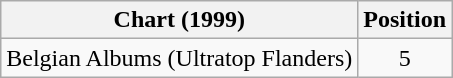<table class="wikitable">
<tr>
<th>Chart (1999)</th>
<th>Position</th>
</tr>
<tr>
<td>Belgian Albums (Ultratop Flanders)</td>
<td align="center">5</td>
</tr>
</table>
